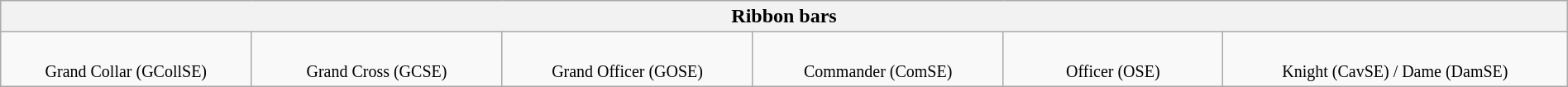<table class="wikitable" style="margin:1em auto; margin:auto; width:100%;">
<tr>
<th colspan=6>Ribbon bars</th>
</tr>
<tr>
<td style="vertical-align:top; width:16%; text-align:center;"><br><small>Grand Collar (GCollSE)</small></td>
<td style="vertical-align:top; width:16%; text-align:center;"><br><small>Grand Cross (GCSE)</small></td>
<td style="vertical-align:top; width:16%; text-align:center;"><br><small>Grand Officer (GOSE)</small></td>
<td style="vertical-align:top; width:16%; text-align:center;"><br><small>Commander (ComSE)</small></td>
<td style="vertical-align:top; width:14%; text-align:center;"><br><small>Officer (OSE)</small></td>
<td style="vertical-align:top; width:22%; text-align:center;"><br><small>Knight (CavSE) / Dame (DamSE)</small></td>
</tr>
</table>
